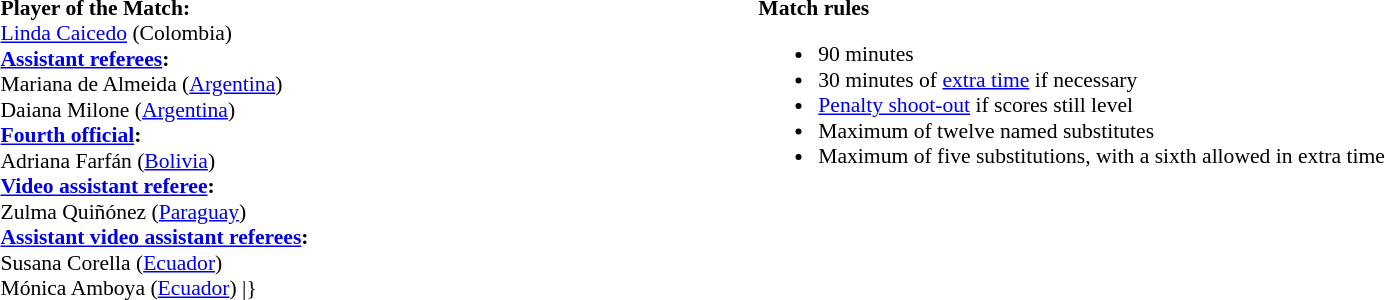<table width=100% style="font-size: 90%">
<tr>
<td><br><strong>Player of the Match:</strong>
<br><a href='#'>Linda Caicedo</a> (Colombia)<br><strong><a href='#'>Assistant referees</a>:</strong>
<br>Mariana de Almeida (<a href='#'>Argentina</a>)
<br>Daiana Milone (<a href='#'>Argentina</a>)
<br><strong><a href='#'>Fourth official</a>:</strong>
<br>Adriana Farfán (<a href='#'>Bolivia</a>)
<br><strong><a href='#'>Video assistant referee</a>:</strong>
<br>Zulma Quiñónez (<a href='#'>Paraguay</a>)
<br><strong><a href='#'>Assistant video assistant referees</a>:</strong>
<br>Susana Corella (<a href='#'>Ecuador</a>)
<br>Mónica Amboya (<a href='#'>Ecuador</a>)
<includeonly>|}</includeonly></td>
<td style="width:60%; vertical-align:top;"><br><strong>Match rules</strong><ul><li>90 minutes</li><li>30 minutes of <a href='#'>extra time</a> if necessary</li><li><a href='#'>Penalty shoot-out</a> if scores still level</li><li>Maximum of twelve named substitutes</li><li>Maximum of five substitutions, with a sixth allowed in extra time</li></ul></td>
</tr>
</table>
